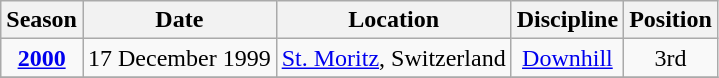<table class="wikitable" style="text-align:center; font-size:100%;">
<tr>
<th>Season</th>
<th>Date</th>
<th>Location</th>
<th>Discipline</th>
<th>Position</th>
</tr>
<tr>
<td><strong><a href='#'>2000</a></strong></td>
<td align="right">17 December 1999</td>
<td align="left"> <a href='#'>St. Moritz</a>, Switzerland</td>
<td><a href='#'>Downhill</a></td>
<td>3rd</td>
</tr>
<tr>
</tr>
</table>
